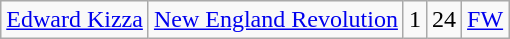<table class="wikitable" style="text-align: center;">
<tr>
<td><a href='#'>Edward Kizza</a></td>
<td><a href='#'>New England Revolution</a></td>
<td>1</td>
<td>24</td>
<td><a href='#'>FW</a></td>
</tr>
</table>
